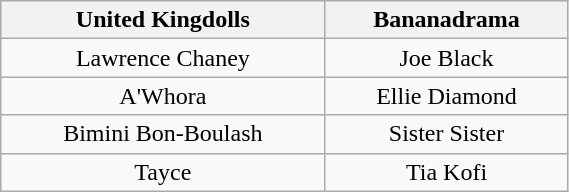<table class="wikitable" style="text-align:center; color:black; width:30%" border="2">
<tr>
<th>United Kingdolls</th>
<th>Bananadrama</th>
</tr>
<tr>
<td>Lawrence Chaney</td>
<td>Joe Black</td>
</tr>
<tr>
<td>A'Whora</td>
<td>Ellie Diamond</td>
</tr>
<tr>
<td>Bimini Bon-Boulash</td>
<td>Sister Sister</td>
</tr>
<tr>
<td>Tayce</td>
<td>Tia Kofi</td>
</tr>
</table>
